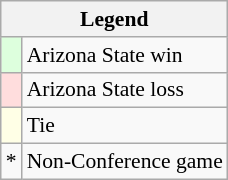<table class="wikitable" style="font-size:90%">
<tr>
<th colspan=2>Legend</th>
</tr>
<tr>
<td style="background:#ddffdd;"> </td>
<td>Arizona State win</td>
</tr>
<tr>
<td style="background:#ffdddd;"> </td>
<td>Arizona State loss</td>
</tr>
<tr>
<td style="background:#ffffe6;"> </td>
<td>Tie</td>
</tr>
<tr>
<td>*</td>
<td>Non-Conference game</td>
</tr>
</table>
